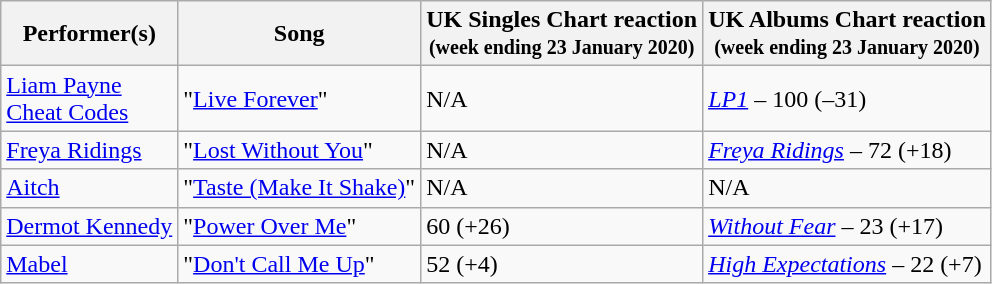<table class="wikitable">
<tr>
<th>Performer(s)</th>
<th>Song</th>
<th>UK Singles Chart reaction<br><small>(week ending 23 January 2020)</small></th>
<th>UK Albums Chart reaction<br><small>(week ending 23 January 2020)</small></th>
</tr>
<tr>
<td><a href='#'>Liam Payne</a><br><a href='#'>Cheat Codes</a></td>
<td>"<a href='#'>Live Forever</a>"</td>
<td>N/A</td>
<td><em><a href='#'>LP1</a></em> – 100 (–31)</td>
</tr>
<tr>
<td><a href='#'>Freya Ridings</a></td>
<td>"<a href='#'>Lost Without You</a>"</td>
<td>N/A</td>
<td><em><a href='#'>Freya Ridings</a></em> – 72 (+18)</td>
</tr>
<tr>
<td><a href='#'>Aitch</a></td>
<td>"<a href='#'>Taste (Make It Shake)</a>"</td>
<td>N/A</td>
<td>N/A</td>
</tr>
<tr>
<td><a href='#'>Dermot Kennedy</a></td>
<td>"<a href='#'>Power Over Me</a>"</td>
<td>60 (+26)</td>
<td><em><a href='#'>Without Fear</a></em> – 23 (+17)</td>
</tr>
<tr>
<td><a href='#'>Mabel</a></td>
<td>"<a href='#'>Don't Call Me Up</a>"</td>
<td>52 (+4)</td>
<td><em><a href='#'>High Expectations</a></em> – 22 (+7)</td>
</tr>
</table>
